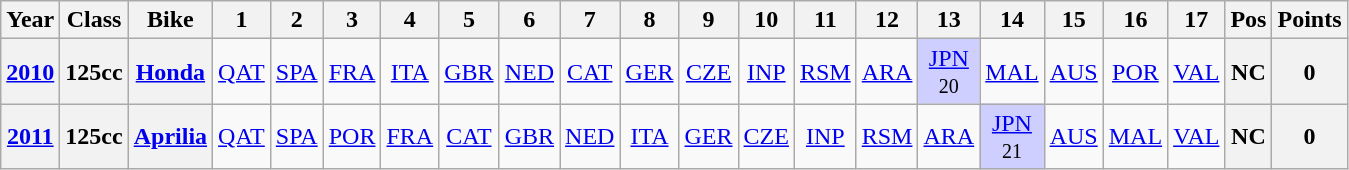<table class="wikitable" style="text-align:center">
<tr>
<th>Year</th>
<th>Class</th>
<th>Bike</th>
<th>1</th>
<th>2</th>
<th>3</th>
<th>4</th>
<th>5</th>
<th>6</th>
<th>7</th>
<th>8</th>
<th>9</th>
<th>10</th>
<th>11</th>
<th>12</th>
<th>13</th>
<th>14</th>
<th>15</th>
<th>16</th>
<th>17</th>
<th>Pos</th>
<th>Points</th>
</tr>
<tr>
<th align="left"><a href='#'>2010</a></th>
<th align="left">125cc</th>
<th align="left"><a href='#'>Honda</a></th>
<td><a href='#'>QAT</a></td>
<td><a href='#'>SPA</a></td>
<td><a href='#'>FRA</a></td>
<td><a href='#'>ITA</a></td>
<td><a href='#'>GBR</a></td>
<td><a href='#'>NED</a></td>
<td><a href='#'>CAT</a></td>
<td><a href='#'>GER</a></td>
<td><a href='#'>CZE</a></td>
<td><a href='#'>INP</a></td>
<td><a href='#'>RSM</a></td>
<td><a href='#'>ARA</a></td>
<td style="background:#cfcfff;"><a href='#'>JPN</a><br><small>20</small></td>
<td><a href='#'>MAL</a></td>
<td><a href='#'>AUS</a></td>
<td><a href='#'>POR</a></td>
<td><a href='#'>VAL</a></td>
<th>NC</th>
<th>0</th>
</tr>
<tr>
<th align="left"><a href='#'>2011</a></th>
<th align="left">125cc</th>
<th align="left"><a href='#'>Aprilia</a></th>
<td><a href='#'>QAT</a></td>
<td><a href='#'>SPA</a></td>
<td><a href='#'>POR</a></td>
<td><a href='#'>FRA</a></td>
<td><a href='#'>CAT</a></td>
<td><a href='#'>GBR</a></td>
<td><a href='#'>NED</a></td>
<td><a href='#'>ITA</a></td>
<td><a href='#'>GER</a></td>
<td><a href='#'>CZE</a></td>
<td><a href='#'>INP</a></td>
<td><a href='#'>RSM</a></td>
<td><a href='#'>ARA</a></td>
<td style="background:#cfcfff;"><a href='#'>JPN</a><br><small>21</small></td>
<td><a href='#'>AUS</a></td>
<td><a href='#'>MAL</a></td>
<td><a href='#'>VAL</a></td>
<th>NC</th>
<th>0</th>
</tr>
</table>
